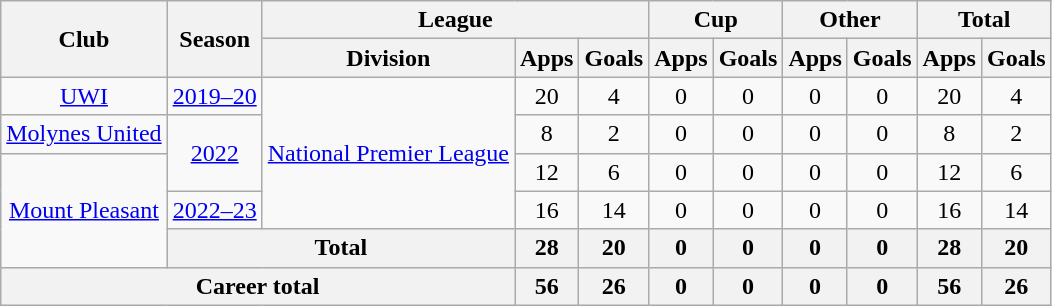<table class=wikitable style=text-align:center>
<tr>
<th rowspan=2>Club</th>
<th rowspan=2>Season</th>
<th colspan=3>League</th>
<th colspan=2>Cup</th>
<th colspan=2>Other</th>
<th colspan=2>Total</th>
</tr>
<tr>
<th>Division</th>
<th>Apps</th>
<th>Goals</th>
<th>Apps</th>
<th>Goals</th>
<th>Apps</th>
<th>Goals</th>
<th>Apps</th>
<th>Goals</th>
</tr>
<tr>
<td><a href='#'>UWI</a></td>
<td><a href='#'>2019–20</a></td>
<td rowspan=4><a href='#'>National Premier League</a></td>
<td>20</td>
<td>4</td>
<td>0</td>
<td>0</td>
<td>0</td>
<td>0</td>
<td>20</td>
<td>4</td>
</tr>
<tr>
<td><a href='#'>Molynes United</a></td>
<td rowspan=2><a href='#'>2022</a></td>
<td>8</td>
<td>2</td>
<td>0</td>
<td>0</td>
<td>0</td>
<td>0</td>
<td>8</td>
<td>2</td>
</tr>
<tr>
<td rowspan=3><a href='#'>Mount Pleasant</a></td>
<td>12</td>
<td>6</td>
<td>0</td>
<td>0</td>
<td>0</td>
<td>0</td>
<td>12</td>
<td>6</td>
</tr>
<tr>
<td><a href='#'>2022–23</a></td>
<td>16</td>
<td>14</td>
<td>0</td>
<td>0</td>
<td>0</td>
<td>0</td>
<td>16</td>
<td>14</td>
</tr>
<tr>
<th colspan=2>Total</th>
<th>28</th>
<th>20</th>
<th>0</th>
<th>0</th>
<th>0</th>
<th>0</th>
<th>28</th>
<th>20</th>
</tr>
<tr>
<th colspan=3>Career total</th>
<th>56</th>
<th>26</th>
<th>0</th>
<th>0</th>
<th>0</th>
<th>0</th>
<th>56</th>
<th>26</th>
</tr>
</table>
